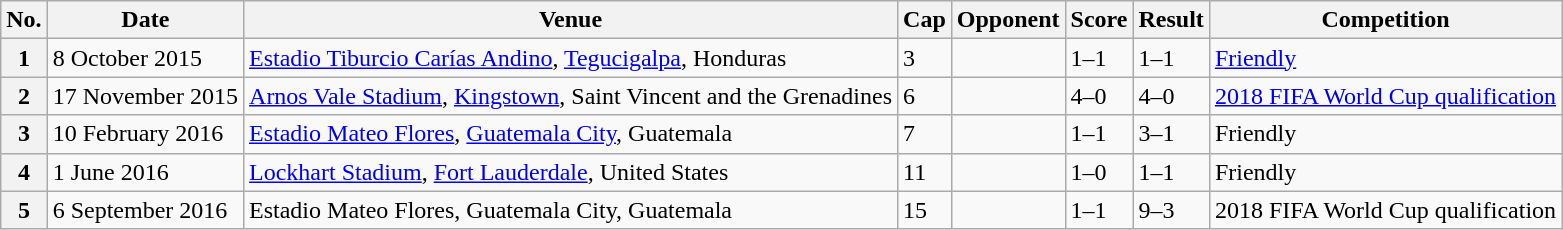<table class="wikitable sortable plainrowheaders">
<tr>
<th scope=col>No.</th>
<th scope=col data-sort-type=date>Date</th>
<th scope=col>Venue</th>
<th scope=col>Cap</th>
<th scope=col>Opponent</th>
<th scope=col>Score</th>
<th scope=col>Result</th>
<th scope=col>Competition</th>
</tr>
<tr>
<th scope=row>1</th>
<td>8 October 2015</td>
<td><a href='#'>Estadio Tiburcio Carías Andino</a>, <a href='#'>Tegucigalpa</a>, Honduras</td>
<td>3</td>
<td></td>
<td>1–1</td>
<td>1–1</td>
<td><a href='#'>Friendly</a></td>
</tr>
<tr>
<th scope=row>2</th>
<td>17 November 2015</td>
<td><a href='#'>Arnos Vale Stadium</a>, <a href='#'>Kingstown</a>, Saint Vincent and the Grenadines</td>
<td>6</td>
<td></td>
<td>4–0</td>
<td>4–0</td>
<td><a href='#'>2018 FIFA World Cup qualification</a></td>
</tr>
<tr>
<th scope=row>3</th>
<td>10 February 2016</td>
<td><a href='#'>Estadio Mateo Flores</a>, <a href='#'>Guatemala City</a>, Guatemala</td>
<td>7</td>
<td></td>
<td>1–1</td>
<td>3–1</td>
<td>Friendly</td>
</tr>
<tr>
<th scope=row>4</th>
<td>1 June 2016</td>
<td><a href='#'>Lockhart Stadium</a>, <a href='#'>Fort Lauderdale</a>, United States</td>
<td>11</td>
<td></td>
<td>1–0</td>
<td>1–1</td>
<td>Friendly</td>
</tr>
<tr>
<th scope=row>5</th>
<td>6 September 2016</td>
<td>Estadio Mateo Flores, Guatemala City, Guatemala</td>
<td>15</td>
<td></td>
<td>1–1</td>
<td>9–3</td>
<td>2018 FIFA World Cup qualification</td>
</tr>
</table>
